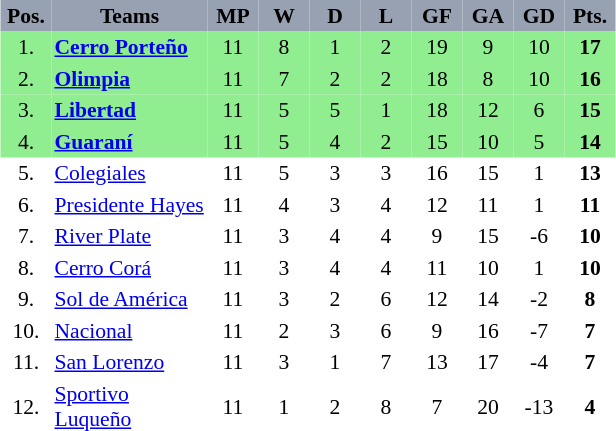<table class="sortable" style="margin:1em auto; text-align:center; font-size: 90%; border-collapse:collapse" border=0 cellspacing=0 cellpadding=2>
<tr bgcolor=#98A1B2>
<th width=30><span>Pos.</span></th>
<th width=100>Teams</th>
<th width=30><span>MP</span></th>
<th width=30><span>W</span></th>
<th width=30><span>D</span></th>
<th width=30><span>L</span></th>
<th width=30><span>GF</span></th>
<th width=30><span>GA</span></th>
<th width=30><span>GD</span></th>
<th width=30><span>Pts.</span></th>
</tr>
<tr style="background: #90EE90">
<td>1.</td>
<td style="text-align: left;"><strong><a href='#'>Cerro Porteño</a></strong></td>
<td>11</td>
<td>8</td>
<td>1</td>
<td>2</td>
<td>19</td>
<td>9</td>
<td>10</td>
<td><strong>17</strong></td>
</tr>
<tr style="background: #90EE90">
<td>2.</td>
<td style="text-align: left;"><strong><a href='#'>Olimpia</a></strong></td>
<td>11</td>
<td>7</td>
<td>2</td>
<td>2</td>
<td>18</td>
<td>8</td>
<td>10</td>
<td><strong>16</strong></td>
</tr>
<tr style="background: #90EE90">
<td>3.</td>
<td style="text-align: left;"><strong><a href='#'>Libertad</a></strong></td>
<td>11</td>
<td>5</td>
<td>5</td>
<td>1</td>
<td>18</td>
<td>12</td>
<td>6</td>
<td><strong>15</strong></td>
</tr>
<tr style="background: #90EE90">
<td>4.</td>
<td style="text-align: left;"><strong><a href='#'>Guaraní</a></strong></td>
<td>11</td>
<td>5</td>
<td>4</td>
<td>2</td>
<td>15</td>
<td>10</td>
<td>5</td>
<td><strong>14</strong></td>
</tr>
<tr>
<td>5.</td>
<td style="text-align: left;"><a href='#'>Colegiales</a></td>
<td>11</td>
<td>5</td>
<td>3</td>
<td>3</td>
<td>16</td>
<td>15</td>
<td>1</td>
<td><strong>13</strong></td>
</tr>
<tr>
<td>6.</td>
<td style="text-align: left;"><a href='#'>Presidente Hayes</a></td>
<td>11</td>
<td>4</td>
<td>3</td>
<td>4</td>
<td>12</td>
<td>11</td>
<td>1</td>
<td><strong>11</strong></td>
</tr>
<tr>
<td>7.</td>
<td style="text-align: left;"><a href='#'>River Plate</a></td>
<td>11</td>
<td>3</td>
<td>4</td>
<td>4</td>
<td>9</td>
<td>15</td>
<td>-6</td>
<td><strong>10</strong></td>
</tr>
<tr>
<td>8.</td>
<td style="text-align: left;"><a href='#'>Cerro Corá</a></td>
<td>11</td>
<td>3</td>
<td>4</td>
<td>4</td>
<td>11</td>
<td>10</td>
<td>1</td>
<td><strong>10</strong></td>
</tr>
<tr>
<td>9.</td>
<td style="text-align: left;"><a href='#'>Sol de América</a></td>
<td>11</td>
<td>3</td>
<td>2</td>
<td>6</td>
<td>12</td>
<td>14</td>
<td>-2</td>
<td><strong>8</strong></td>
</tr>
<tr>
<td>10.</td>
<td style="text-align: left;"><a href='#'>Nacional</a></td>
<td>11</td>
<td>2</td>
<td>3</td>
<td>6</td>
<td>9</td>
<td>16</td>
<td>-7</td>
<td><strong>7</strong></td>
</tr>
<tr>
<td>11.</td>
<td style="text-align: left;"><a href='#'>San Lorenzo</a></td>
<td>11</td>
<td>3</td>
<td>1</td>
<td>7</td>
<td>13</td>
<td>17</td>
<td>-4</td>
<td><strong>7</strong></td>
</tr>
<tr>
<td>12.</td>
<td style="text-align: left;"><a href='#'>Sportivo Luqueño</a></td>
<td>11</td>
<td>1</td>
<td>2</td>
<td>8</td>
<td>7</td>
<td>20</td>
<td>-13</td>
<td><strong>4</strong></td>
</tr>
</table>
